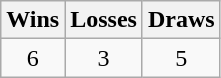<table class="wikitable">
<tr>
<th>Wins</th>
<th>Losses</th>
<th>Draws</th>
</tr>
<tr>
<td align="center">6</td>
<td align="center">3</td>
<td align="center">5</td>
</tr>
</table>
